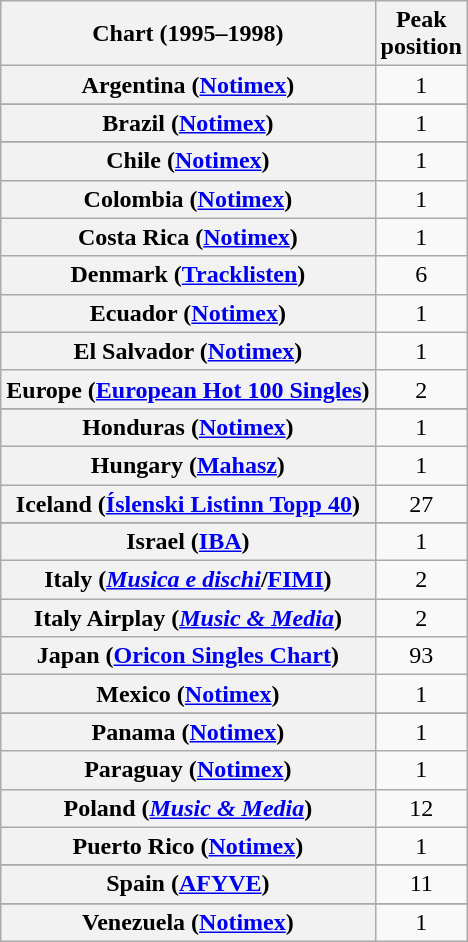<table class="wikitable sortable plainrowheaders" style="text-align:center">
<tr>
<th scope="col">Chart (1995–1998)</th>
<th scope="col">Peak<br>position</th>
</tr>
<tr>
<th scope="row">Argentina (<a href='#'>Notimex</a>)</th>
<td>1</td>
</tr>
<tr>
</tr>
<tr>
</tr>
<tr>
</tr>
<tr>
</tr>
<tr>
<th scope="row">Brazil (<a href='#'>Notimex</a>)</th>
<td>1</td>
</tr>
<tr>
</tr>
<tr>
<th scope="row">Chile (<a href='#'>Notimex</a>)</th>
<td>1</td>
</tr>
<tr>
<th scope="row">Colombia (<a href='#'>Notimex</a>)</th>
<td>1</td>
</tr>
<tr>
<th scope="row">Costa Rica (<a href='#'>Notimex</a>)</th>
<td>1</td>
</tr>
<tr>
<th scope="row">Denmark (<a href='#'>Tracklisten</a>)</th>
<td>6</td>
</tr>
<tr>
<th scope="row">Ecuador (<a href='#'>Notimex</a>)</th>
<td>1</td>
</tr>
<tr>
<th scope="row">El Salvador (<a href='#'>Notimex</a>)</th>
<td>1</td>
</tr>
<tr>
<th scope="row">Europe (<a href='#'>European Hot 100 Singles</a>)</th>
<td>2</td>
</tr>
<tr>
</tr>
<tr>
</tr>
<tr>
</tr>
<tr>
<th scope="row">Honduras (<a href='#'>Notimex</a>)</th>
<td>1</td>
</tr>
<tr>
<th scope="row">Hungary (<a href='#'>Mahasz</a>)</th>
<td>1</td>
</tr>
<tr>
<th scope="row">Iceland (<a href='#'>Íslenski Listinn Topp 40</a>)</th>
<td>27</td>
</tr>
<tr>
</tr>
<tr>
<th scope="row">Israel (<a href='#'>IBA</a>)</th>
<td>1</td>
</tr>
<tr>
<th scope="row">Italy (<em><a href='#'>Musica e dischi</a></em>/<a href='#'>FIMI</a>)</th>
<td>2</td>
</tr>
<tr>
<th scope="row">Italy Airplay (<em><a href='#'>Music & Media</a></em>)</th>
<td>2</td>
</tr>
<tr>
<th scope="row">Japan (<a href='#'>Oricon Singles Chart</a>)</th>
<td>93</td>
</tr>
<tr>
<th scope="row">Mexico (<a href='#'>Notimex</a>)</th>
<td>1</td>
</tr>
<tr>
</tr>
<tr>
</tr>
<tr>
</tr>
<tr>
</tr>
<tr>
<th scope="row">Panama (<a href='#'>Notimex</a>)</th>
<td>1</td>
</tr>
<tr>
<th scope="row">Paraguay (<a href='#'>Notimex</a>)</th>
<td>1</td>
</tr>
<tr>
<th scope="row">Poland (<em><a href='#'>Music & Media</a></em>)</th>
<td>12</td>
</tr>
<tr>
<th scope="row">Puerto Rico (<a href='#'>Notimex</a>)</th>
<td>1</td>
</tr>
<tr>
</tr>
<tr>
<th scope="row">Spain (<a href='#'>AFYVE</a>)</th>
<td>11</td>
</tr>
<tr>
</tr>
<tr>
</tr>
<tr>
</tr>
<tr>
</tr>
<tr>
</tr>
<tr>
</tr>
<tr>
<th scope="row">Venezuela (<a href='#'>Notimex</a>)</th>
<td>1</td>
</tr>
</table>
